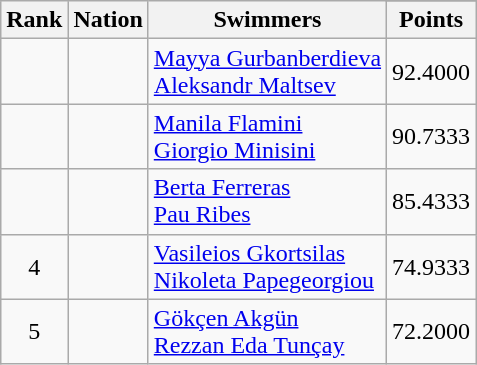<table class="wikitable sortable" style="text-align:center">
<tr>
<th rowspan=2>Rank</th>
<th rowspan=2>Nation</th>
<th rowspan=2>Swimmers</th>
</tr>
<tr>
<th>Points</th>
</tr>
<tr>
<td></td>
<td align=left></td>
<td align=left><a href='#'>Mayya Gurbanberdieva</a><br><a href='#'>Aleksandr Maltsev</a></td>
<td>92.4000</td>
</tr>
<tr>
<td></td>
<td align=left></td>
<td align=left><a href='#'>Manila Flamini</a><br><a href='#'>Giorgio Minisini</a></td>
<td>90.7333</td>
</tr>
<tr>
<td></td>
<td align=left></td>
<td align=left><a href='#'>Berta Ferreras</a><br><a href='#'>Pau Ribes</a></td>
<td>85.4333</td>
</tr>
<tr>
<td>4</td>
<td align=left></td>
<td align=left><a href='#'>Vasileios Gkortsilas</a><br><a href='#'>Nikoleta Papegeorgiou</a></td>
<td>74.9333</td>
</tr>
<tr>
<td>5</td>
<td align=left></td>
<td align=left><a href='#'>Gökçen Akgün</a><br><a href='#'>Rezzan Eda Tunçay</a></td>
<td>72.2000</td>
</tr>
</table>
